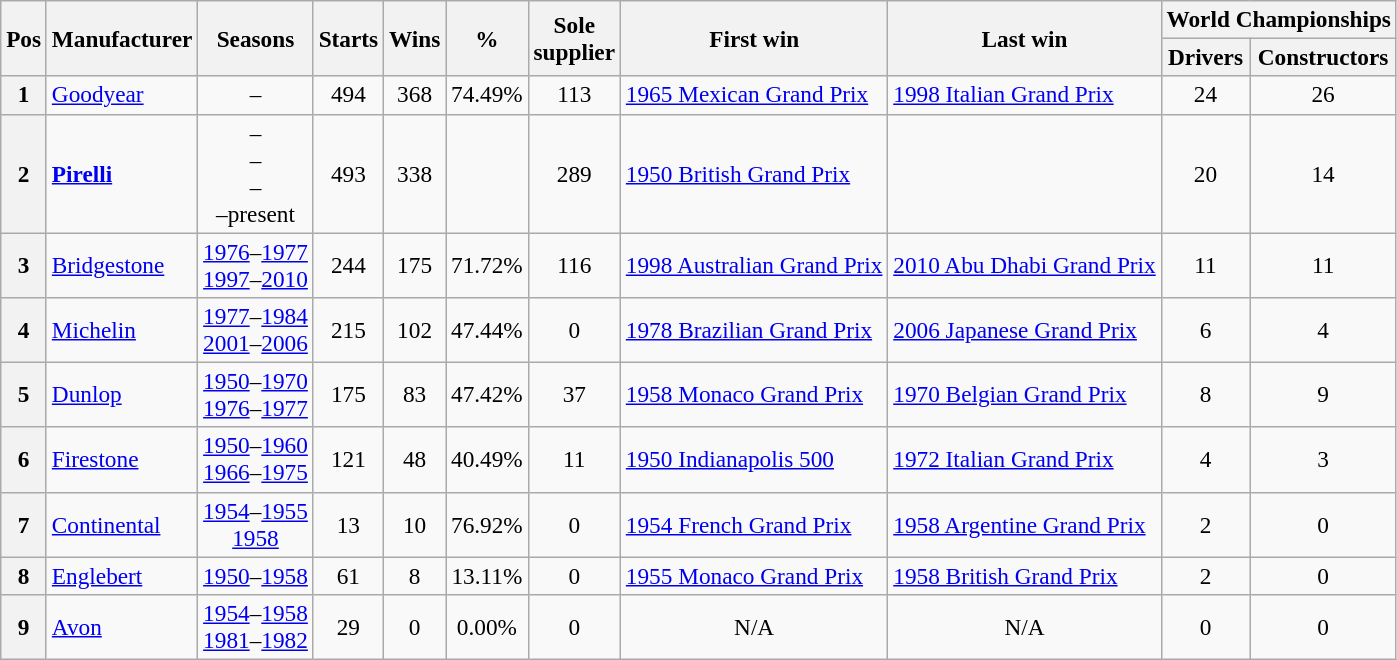<table class="wikitable sortable" style="font-size:97%; text-align:center;">
<tr>
<th rowspan=2>Pos</th>
<th rowspan=2>Manufacturer</th>
<th rowspan=2>Seasons</th>
<th rowspan=2>Starts</th>
<th rowspan=2>Wins</th>
<th rowspan=2>% </th>
<th rowspan=2>Sole<br>supplier</th>
<th rowspan=2>First win</th>
<th rowspan=2>Last win</th>
<th colspan=2>World Championships</th>
</tr>
<tr>
<th>Drivers</th>
<th>Constructors</th>
</tr>
<tr>
<th>1</th>
<td align="left"> <a href='#'>Goodyear</a></td>
<td>–</td>
<td>494</td>
<td>368</td>
<td>74.49%</td>
<td>113</td>
<td align="left"><a href='#'>1965 Mexican Grand Prix</a></td>
<td align="left"><a href='#'>1998 Italian Grand Prix</a></td>
<td>24</td>
<td>26</td>
</tr>
<tr>
<th>2</th>
<td align="left"> <strong><a href='#'>Pirelli</a></strong></td>
<td>–<br>–<br>–<br>–present<br></td>
<td>493</td>
<td>338</td>
<td></td>
<td>289</td>
<td align="left"><a href='#'>1950 British Grand Prix</a></td>
<td align="left"></td>
<td>20 </td>
<td>14 </td>
</tr>
<tr>
<th>3</th>
<td align="left"> <a href='#'>Bridgestone</a></td>
<td><a href='#'>1976</a>–<a href='#'>1977</a><br><a href='#'>1997</a>–<a href='#'>2010</a></td>
<td>244</td>
<td>175</td>
<td>71.72%</td>
<td>116</td>
<td align="left"><a href='#'>1998 Australian Grand Prix</a></td>
<td align="left"><a href='#'>2010 Abu Dhabi Grand Prix</a></td>
<td>11</td>
<td>11</td>
</tr>
<tr>
<th>4</th>
<td align="left"> <a href='#'>Michelin</a></td>
<td><a href='#'>1977</a>–<a href='#'>1984</a><br><a href='#'>2001</a>–<a href='#'>2006</a></td>
<td>215</td>
<td>102</td>
<td>47.44%</td>
<td>0</td>
<td align="left"><a href='#'>1978 Brazilian Grand Prix</a></td>
<td align="left"><a href='#'>2006 Japanese Grand Prix</a></td>
<td>6</td>
<td>4</td>
</tr>
<tr>
<th>5</th>
<td align="left"> <a href='#'>Dunlop</a></td>
<td><a href='#'>1950</a>–<a href='#'>1970</a><br><a href='#'>1976</a>–<a href='#'>1977</a></td>
<td>175</td>
<td>83</td>
<td>47.42%</td>
<td>37</td>
<td align="left"><a href='#'>1958 Monaco Grand Prix</a></td>
<td align="left"><a href='#'>1970 Belgian Grand Prix</a></td>
<td>8</td>
<td>9</td>
</tr>
<tr>
<th>6</th>
<td align="left"> <a href='#'>Firestone</a></td>
<td><a href='#'>1950</a>–<a href='#'>1960</a><br><a href='#'>1966</a>–<a href='#'>1975</a></td>
<td>121</td>
<td>48</td>
<td>40.49%</td>
<td>11</td>
<td align="left"><a href='#'>1950 Indianapolis 500</a></td>
<td align="left"><a href='#'>1972 Italian Grand Prix</a></td>
<td>4</td>
<td>3</td>
</tr>
<tr>
<th>7</th>
<td align="left"> <a href='#'>Continental</a></td>
<td><a href='#'>1954</a>–<a href='#'>1955</a><br><a href='#'>1958</a></td>
<td>13</td>
<td>10</td>
<td>76.92%</td>
<td>0</td>
<td align="left"><a href='#'>1954 French Grand Prix</a></td>
<td align="left"><a href='#'>1958 Argentine Grand Prix</a></td>
<td>2</td>
<td>0</td>
</tr>
<tr>
<th>8</th>
<td align="left"> <a href='#'>Englebert</a></td>
<td><a href='#'>1950</a>–<a href='#'>1958</a></td>
<td>61</td>
<td>8</td>
<td>13.11%</td>
<td>0</td>
<td align="left"><a href='#'>1955 Monaco Grand Prix</a></td>
<td align="left"><a href='#'>1958 British Grand Prix</a></td>
<td>2</td>
<td>0</td>
</tr>
<tr>
<th>9</th>
<td align="left"> <a href='#'>Avon</a></td>
<td><a href='#'>1954</a>–<a href='#'>1958</a><br><a href='#'>1981</a>–<a href='#'>1982</a></td>
<td>29</td>
<td>0</td>
<td>0.00%</td>
<td>0</td>
<td>N/A</td>
<td>N/A</td>
<td>0</td>
<td>0</td>
</tr>
</table>
